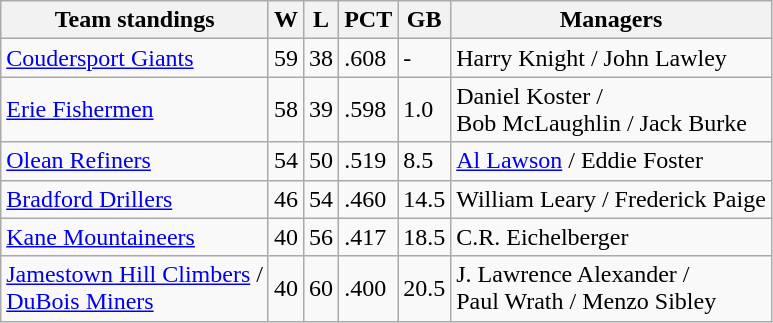<table class="wikitable">
<tr>
<th>Team standings</th>
<th>W</th>
<th>L</th>
<th>PCT</th>
<th>GB</th>
<th>Managers</th>
</tr>
<tr>
<td><a href='#'>Coudersport Giants</a></td>
<td>59</td>
<td>38</td>
<td>.608</td>
<td>-</td>
<td>Harry Knight / John Lawley</td>
</tr>
<tr>
<td><a href='#'>Erie Fishermen</a></td>
<td>58</td>
<td>39</td>
<td>.598</td>
<td>1.0</td>
<td>Daniel Koster /<br>  Bob McLaughlin / Jack Burke</td>
</tr>
<tr>
<td><a href='#'>Olean Refiners</a></td>
<td>54</td>
<td>50</td>
<td>.519</td>
<td>8.5</td>
<td><a href='#'>Al Lawson</a> / Eddie Foster</td>
</tr>
<tr>
<td><a href='#'>Bradford Drillers</a></td>
<td>46</td>
<td>54</td>
<td>.460</td>
<td>14.5</td>
<td>William Leary / Frederick Paige</td>
</tr>
<tr>
<td><a href='#'>Kane Mountaineers</a></td>
<td>40</td>
<td>56</td>
<td>.417</td>
<td>18.5</td>
<td>C.R. Eichelberger</td>
</tr>
<tr>
<td><a href='#'>Jamestown Hill Climbers</a> /<br> <a href='#'>DuBois Miners</a></td>
<td>40</td>
<td>60</td>
<td>.400</td>
<td>20.5</td>
<td>J. Lawrence Alexander /<br> Paul Wrath / Menzo Sibley</td>
</tr>
</table>
